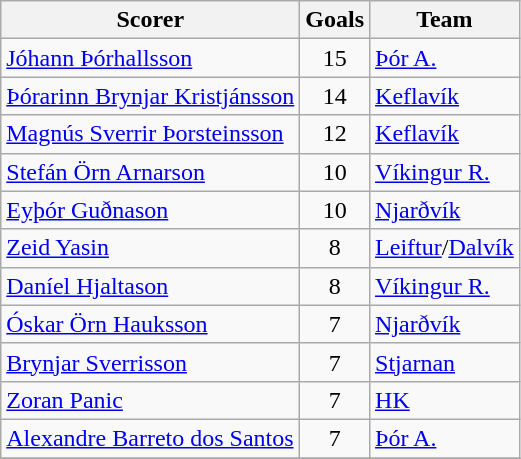<table class="wikitable">
<tr>
<th>Scorer</th>
<th>Goals</th>
<th>Team</th>
</tr>
<tr>
<td> <a href='#'>Jóhann Þórhallsson</a></td>
<td align=center>15</td>
<td><a href='#'>Þór A.</a></td>
</tr>
<tr>
<td> <a href='#'>Þórarinn Brynjar Kristjánsson</a></td>
<td align=center>14</td>
<td><a href='#'>Keflavík</a></td>
</tr>
<tr>
<td> <a href='#'>Magnús Sverrir Þorsteinsson</a></td>
<td align=center>12</td>
<td><a href='#'>Keflavík</a></td>
</tr>
<tr>
<td> <a href='#'>Stefán Örn Arnarson</a></td>
<td align=center>10</td>
<td><a href='#'>Víkingur R.</a></td>
</tr>
<tr>
<td> <a href='#'>Eyþór Guðnason</a></td>
<td align=center>10</td>
<td><a href='#'>Njarðvík</a></td>
</tr>
<tr>
<td> <a href='#'>Zeid Yasin</a></td>
<td align=center>8</td>
<td><a href='#'>Leiftur</a>/<a href='#'>Dalvík</a></td>
</tr>
<tr>
<td> <a href='#'>Daníel Hjaltason</a></td>
<td align=center>8</td>
<td><a href='#'>Víkingur R.</a></td>
</tr>
<tr>
<td> <a href='#'>Óskar Örn Hauksson</a></td>
<td align=center>7</td>
<td><a href='#'>Njarðvík</a></td>
</tr>
<tr>
<td> <a href='#'>Brynjar Sverrisson</a></td>
<td align=center>7</td>
<td><a href='#'>Stjarnan</a></td>
</tr>
<tr>
<td> <a href='#'>Zoran Panic</a></td>
<td align=center>7</td>
<td><a href='#'>HK</a></td>
</tr>
<tr>
<td> <a href='#'>Alexandre Barreto dos Santos</a></td>
<td align=center>7</td>
<td><a href='#'>Þór A.</a></td>
</tr>
<tr>
</tr>
</table>
